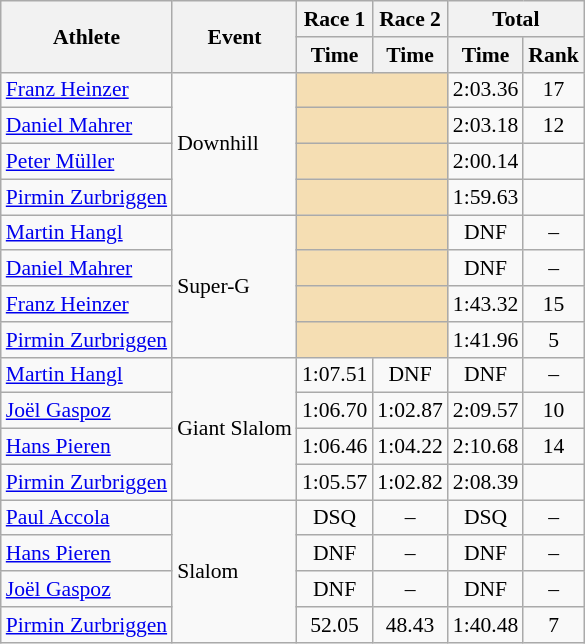<table class="wikitable" style="font-size:90%">
<tr>
<th rowspan="2">Athlete</th>
<th rowspan="2">Event</th>
<th>Race 1</th>
<th>Race 2</th>
<th colspan="2">Total</th>
</tr>
<tr>
<th>Time</th>
<th>Time</th>
<th>Time</th>
<th>Rank</th>
</tr>
<tr>
<td><a href='#'>Franz Heinzer</a></td>
<td rowspan="4">Downhill</td>
<td colspan="2" bgcolor="wheat"></td>
<td align="center">2:03.36</td>
<td align="center">17</td>
</tr>
<tr>
<td><a href='#'>Daniel Mahrer</a></td>
<td colspan="2" bgcolor="wheat"></td>
<td align="center">2:03.18</td>
<td align="center">12</td>
</tr>
<tr>
<td><a href='#'>Peter Müller</a></td>
<td colspan="2" bgcolor="wheat"></td>
<td align="center">2:00.14</td>
<td align="center"></td>
</tr>
<tr>
<td><a href='#'>Pirmin Zurbriggen</a></td>
<td colspan="2" bgcolor="wheat"></td>
<td align="center">1:59.63</td>
<td align="center"></td>
</tr>
<tr>
<td><a href='#'>Martin Hangl</a></td>
<td rowspan="4">Super-G</td>
<td colspan="2" bgcolor="wheat"></td>
<td align="center">DNF</td>
<td align="center">–</td>
</tr>
<tr>
<td><a href='#'>Daniel Mahrer</a></td>
<td colspan="2" bgcolor="wheat"></td>
<td align="center">DNF</td>
<td align="center">–</td>
</tr>
<tr>
<td><a href='#'>Franz Heinzer</a></td>
<td colspan="2" bgcolor="wheat"></td>
<td align="center">1:43.32</td>
<td align="center">15</td>
</tr>
<tr>
<td><a href='#'>Pirmin Zurbriggen</a></td>
<td colspan="2" bgcolor="wheat"></td>
<td align="center">1:41.96</td>
<td align="center">5</td>
</tr>
<tr>
<td><a href='#'>Martin Hangl</a></td>
<td rowspan="4">Giant Slalom</td>
<td align="center">1:07.51</td>
<td align="center">DNF</td>
<td align="center">DNF</td>
<td align="center">–</td>
</tr>
<tr>
<td><a href='#'>Joël Gaspoz</a></td>
<td align="center">1:06.70</td>
<td align="center">1:02.87</td>
<td align="center">2:09.57</td>
<td align="center">10</td>
</tr>
<tr>
<td><a href='#'>Hans Pieren</a></td>
<td align="center">1:06.46</td>
<td align="center">1:04.22</td>
<td align="center">2:10.68</td>
<td align="center">14</td>
</tr>
<tr>
<td><a href='#'>Pirmin Zurbriggen</a></td>
<td align="center">1:05.57</td>
<td align="center">1:02.82</td>
<td align="center">2:08.39</td>
<td align="center"></td>
</tr>
<tr>
<td><a href='#'>Paul Accola</a></td>
<td rowspan="4">Slalom</td>
<td align="center">DSQ</td>
<td align="center">–</td>
<td align="center">DSQ</td>
<td align="center">–</td>
</tr>
<tr>
<td><a href='#'>Hans Pieren</a></td>
<td align="center">DNF</td>
<td align="center">–</td>
<td align="center">DNF</td>
<td align="center">–</td>
</tr>
<tr>
<td><a href='#'>Joël Gaspoz</a></td>
<td align="center">DNF</td>
<td align="center">–</td>
<td align="center">DNF</td>
<td align="center">–</td>
</tr>
<tr>
<td><a href='#'>Pirmin Zurbriggen</a></td>
<td align="center">52.05</td>
<td align="center">48.43</td>
<td align="center">1:40.48</td>
<td align="center">7</td>
</tr>
</table>
